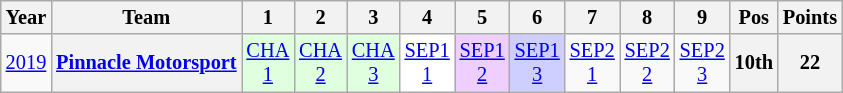<table class="wikitable" style="text-align:center; font-size:85%">
<tr>
<th>Year</th>
<th>Team</th>
<th>1</th>
<th>2</th>
<th>3</th>
<th>4</th>
<th>5</th>
<th>6</th>
<th>7</th>
<th>8</th>
<th>9</th>
<th>Pos</th>
<th>Points</th>
</tr>
<tr>
<td><a href='#'>2019</a></td>
<th nowrap><a href='#'>Pinnacle Motorsport</a></th>
<td style="background:#DFFFDF;"><a href='#'>CHA<br>1</a><br></td>
<td style="background:#DFFFDF;"><a href='#'>CHA<br>2</a><br></td>
<td style="background:#DFFFDF;"><a href='#'>CHA<br>3</a><br></td>
<td style="background:#FFFFFF;"><a href='#'>SEP1<br>1</a><br></td>
<td style="background:#EFCFFF;"><a href='#'>SEP1<br>2</a><br></td>
<td style="background:#CFCFFF;"><a href='#'>SEP1<br>3</a><br></td>
<td><a href='#'>SEP2<br>1</a></td>
<td><a href='#'>SEP2<br>2</a></td>
<td><a href='#'>SEP2<br>3</a></td>
<th>10th</th>
<th>22</th>
</tr>
</table>
